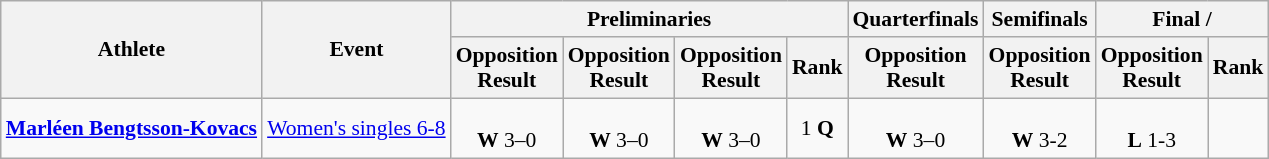<table class=wikitable style="font-size:90%">
<tr>
<th rowspan="2">Athlete</th>
<th rowspan="2">Event</th>
<th colspan="4">Preliminaries</th>
<th>Quarterfinals</th>
<th>Semifinals</th>
<th colspan="2">Final / </th>
</tr>
<tr>
<th>Opposition<br>Result</th>
<th>Opposition<br>Result</th>
<th>Opposition<br>Result</th>
<th>Rank</th>
<th>Opposition<br>Result</th>
<th>Opposition<br>Result</th>
<th>Opposition<br>Result</th>
<th>Rank</th>
</tr>
<tr>
<td><strong><a href='#'>Marléen Bengtsson-Kovacs</a></strong></td>
<td><a href='#'>Women's singles 6-8</a></td>
<td align="center"><br><strong>W</strong> 3–0</td>
<td align="center"><br><strong>W</strong> 3–0</td>
<td align="center"><br><strong>W</strong> 3–0</td>
<td align="center">1 <strong>Q</strong></td>
<td align="center"><br><strong>W</strong> 3–0</td>
<td align="center"><br><strong>W</strong> 3-2</td>
<td align="center"><br><strong>L</strong> 1-3</td>
<td align="center"></td>
</tr>
</table>
